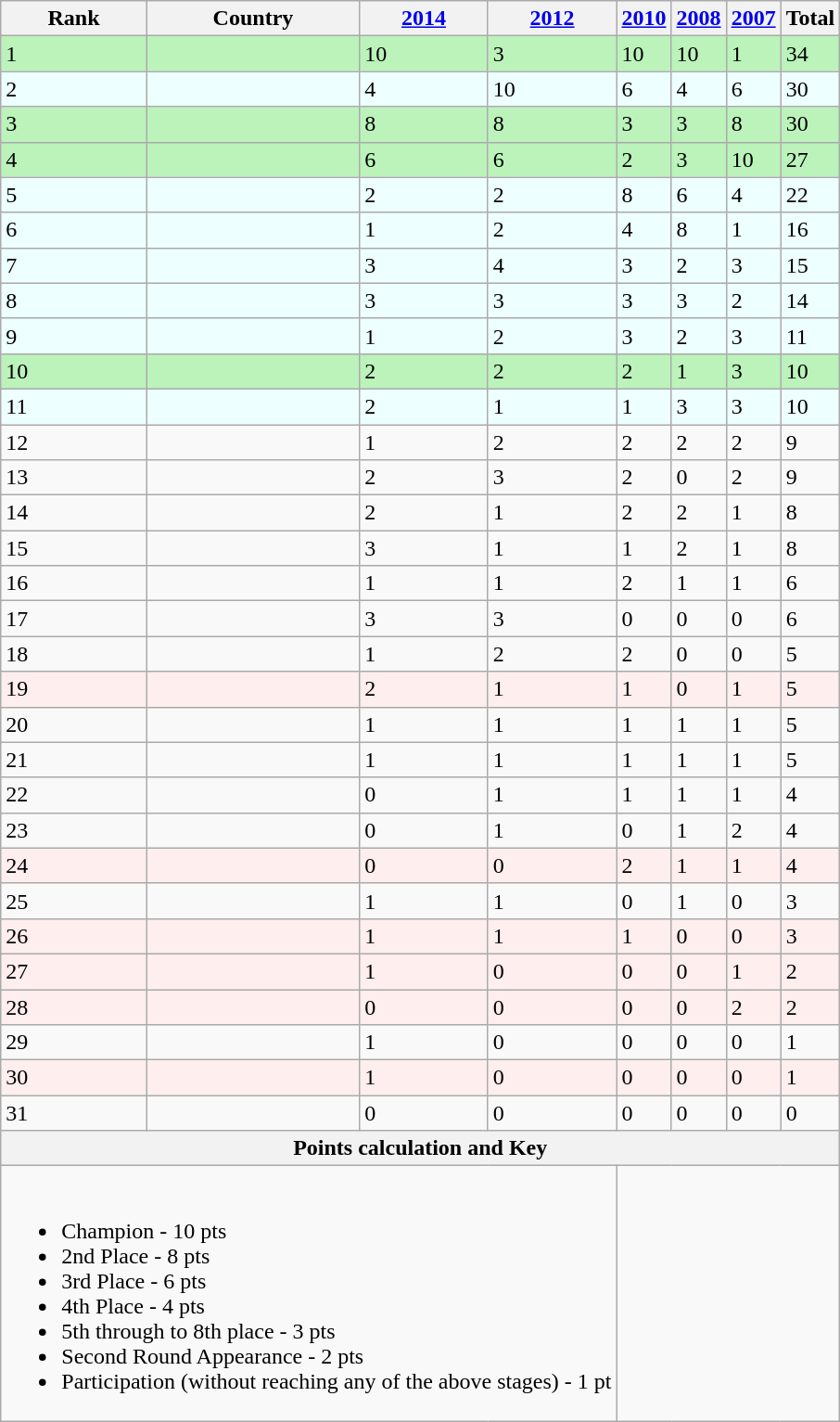<table class="wikitable collapsible collapsed">
<tr>
<th>Rank</th>
<th>Country</th>
<th><a href='#'>2014</a></th>
<th><a href='#'>2012</a></th>
<th><a href='#'>2010</a></th>
<th><a href='#'>2008</a></th>
<th><a href='#'>2007</a></th>
<th>Total</th>
</tr>
<tr bgcolor="#BBF3BB">
<td>1</td>
<td></td>
<td>10</td>
<td>3</td>
<td>10</td>
<td>10</td>
<td>1</td>
<td>34</td>
</tr>
<tr bgcolor="#EEFFFF">
<td>2</td>
<td></td>
<td>4</td>
<td>10</td>
<td>6</td>
<td>4</td>
<td>6</td>
<td>30</td>
</tr>
<tr bgcolor="#BBF3BB">
<td>3</td>
<td></td>
<td>8</td>
<td>8</td>
<td>3</td>
<td>3</td>
<td>8</td>
<td>30</td>
</tr>
<tr bgcolor="#BBF3BB">
<td>4</td>
<td></td>
<td>6</td>
<td>6</td>
<td>2</td>
<td>3</td>
<td>10</td>
<td>27</td>
</tr>
<tr bgcolor="#EEFFFF">
<td>5</td>
<td></td>
<td>2</td>
<td>2</td>
<td>8</td>
<td>6</td>
<td>4</td>
<td>22</td>
</tr>
<tr bgcolor="#EEFFFF">
<td>6</td>
<td></td>
<td>1</td>
<td>2</td>
<td>4</td>
<td>8</td>
<td>1</td>
<td>16</td>
</tr>
<tr bgcolor="#EEFFFF">
<td>7</td>
<td></td>
<td>3</td>
<td>4</td>
<td>3</td>
<td>2</td>
<td>3</td>
<td>15</td>
</tr>
<tr bgcolor="#EEFFFF">
<td>8</td>
<td></td>
<td>3</td>
<td>3</td>
<td>3</td>
<td>3</td>
<td>2</td>
<td>14</td>
</tr>
<tr bgcolor="#EEFFFF">
<td>9</td>
<td></td>
<td>1</td>
<td>2</td>
<td>3</td>
<td>2</td>
<td>3</td>
<td>11</td>
</tr>
<tr bgcolor="#BBF3BB">
<td>10</td>
<td></td>
<td>2</td>
<td>2</td>
<td>2</td>
<td>1</td>
<td>3</td>
<td>10</td>
</tr>
<tr bgcolor="#EEFFFF">
<td>11</td>
<td></td>
<td>2</td>
<td>1</td>
<td>1</td>
<td>3</td>
<td>3</td>
<td>10</td>
</tr>
<tr>
<td>12</td>
<td></td>
<td>1</td>
<td>2</td>
<td>2</td>
<td>2</td>
<td>2</td>
<td>9</td>
</tr>
<tr>
<td>13</td>
<td></td>
<td>2</td>
<td>3</td>
<td>2</td>
<td>0</td>
<td>2</td>
<td>9</td>
</tr>
<tr>
<td>14</td>
<td></td>
<td>2</td>
<td>1</td>
<td>2</td>
<td>2</td>
<td>1</td>
<td>8</td>
</tr>
<tr>
<td>15</td>
<td></td>
<td>3</td>
<td>1</td>
<td>1</td>
<td>2</td>
<td>1</td>
<td>8</td>
</tr>
<tr>
<td>16</td>
<td></td>
<td>1</td>
<td>1</td>
<td>2</td>
<td>1</td>
<td>1</td>
<td>6</td>
</tr>
<tr>
<td>17</td>
<td></td>
<td>3</td>
<td>3</td>
<td>0</td>
<td>0</td>
<td>0</td>
<td>6</td>
</tr>
<tr>
<td>18</td>
<td></td>
<td>1</td>
<td>2</td>
<td>2</td>
<td>0</td>
<td>0</td>
<td>5</td>
</tr>
<tr bgcolor="#FFEEEE">
<td>19</td>
<td></td>
<td>2</td>
<td>1</td>
<td>1</td>
<td>0</td>
<td>1</td>
<td>5</td>
</tr>
<tr>
<td>20</td>
<td></td>
<td>1</td>
<td>1</td>
<td>1</td>
<td>1</td>
<td>1</td>
<td>5</td>
</tr>
<tr>
<td>21</td>
<td></td>
<td>1</td>
<td>1</td>
<td>1</td>
<td>1</td>
<td>1</td>
<td>5</td>
</tr>
<tr>
<td>22</td>
<td></td>
<td>0</td>
<td>1</td>
<td>1</td>
<td>1</td>
<td>1</td>
<td>4</td>
</tr>
<tr>
<td>23</td>
<td></td>
<td>0</td>
<td>1</td>
<td>0</td>
<td>1</td>
<td>2</td>
<td>4</td>
</tr>
<tr bgcolor="#FFEEEE">
<td>24</td>
<td></td>
<td>0</td>
<td>0</td>
<td>2</td>
<td>1</td>
<td>1</td>
<td>4</td>
</tr>
<tr>
<td>25</td>
<td></td>
<td>1</td>
<td>1</td>
<td>0</td>
<td>1</td>
<td>0</td>
<td>3</td>
</tr>
<tr bgcolor="#FFEEEE">
<td>26</td>
<td></td>
<td>1</td>
<td>1</td>
<td>1</td>
<td>0</td>
<td>0</td>
<td>3</td>
</tr>
<tr bgcolor="#FFEEEE">
<td>27</td>
<td></td>
<td>1</td>
<td>0</td>
<td>0</td>
<td>0</td>
<td>1</td>
<td>2</td>
</tr>
<tr bgcolor="#FFEEEE">
<td>28</td>
<td></td>
<td>0</td>
<td>0</td>
<td>0</td>
<td>0</td>
<td>2</td>
<td>2</td>
</tr>
<tr>
<td>29</td>
<td></td>
<td>1</td>
<td>0</td>
<td>0</td>
<td>0</td>
<td>0</td>
<td>1</td>
</tr>
<tr bgcolor="#FFEEEE">
<td>30</td>
<td></td>
<td>1</td>
<td>0</td>
<td>0</td>
<td>0</td>
<td>0</td>
<td>1</td>
</tr>
<tr>
<td>31</td>
<td></td>
<td>0</td>
<td>0</td>
<td>0</td>
<td>0</td>
<td>0</td>
<td>0</td>
</tr>
<tr>
<th colspan="8">Points calculation and Key</th>
</tr>
<tr>
<td colspan="4" valign="top"><br><ul><li>Champion - 10 pts</li><li>2nd Place - 8 pts</li><li>3rd Place - 6 pts</li><li>4th Place - 4 pts</li><li>5th through to 8th place - 3 pts</li><li>Second Round Appearance - 2 pts</li><li>Participation (without reaching any of the above stages) - 1 pt</li></ul></td>
<td colspan="4" valign="top"><br>

</td>
</tr>
</table>
